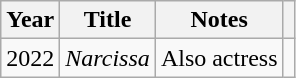<table class="wikitable">
<tr>
<th>Year</th>
<th>Title</th>
<th>Notes</th>
<th></th>
</tr>
<tr>
<td>2022</td>
<td><em>Narcissa</em></td>
<td>Also actress</td>
<td align="center"></td>
</tr>
</table>
